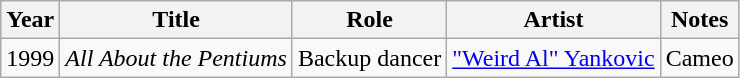<table class="wikitable">
<tr>
<th>Year</th>
<th>Title</th>
<th>Role</th>
<th>Artist</th>
<th>Notes</th>
</tr>
<tr>
<td>1999</td>
<td><em>All About the Pentiums</em></td>
<td>Backup dancer</td>
<td><a href='#'>"Weird Al" Yankovic</a></td>
<td>Cameo</td>
</tr>
</table>
